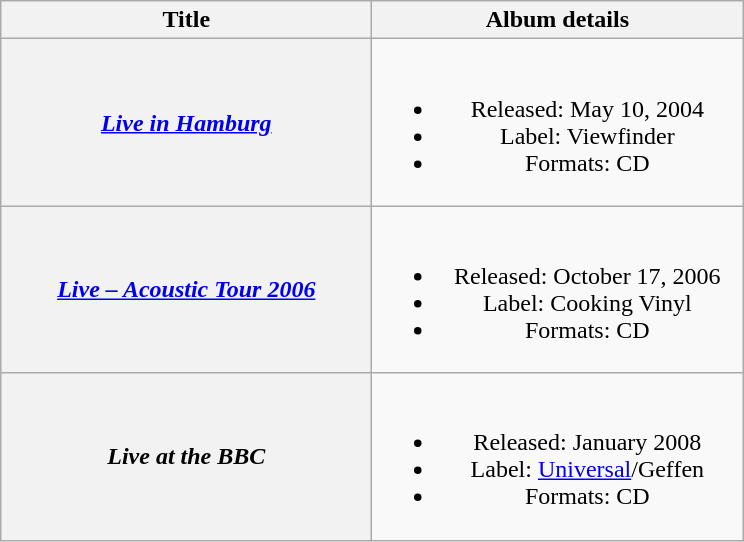<table class="wikitable plainrowheaders" style="text-align:center;">
<tr>
<th scope="col" style="width:15em;">Title</th>
<th scope="col" style="width:15em;">Album details</th>
</tr>
<tr>
<th scope="row"><em><a href='#'>Live in Hamburg</a></em></th>
<td><br><ul><li>Released: May 10, 2004</li><li>Label: Viewfinder</li><li>Formats: CD</li></ul></td>
</tr>
<tr>
<th scope="row"><em><a href='#'>Live – Acoustic Tour 2006</a></em></th>
<td><br><ul><li>Released: October 17, 2006</li><li>Label: Cooking Vinyl</li><li>Formats: CD</li></ul></td>
</tr>
<tr>
<th scope="row"><em>Live at the BBC</em></th>
<td><br><ul><li>Released: January 2008</li><li>Label: <a href='#'>Universal</a>/Geffen</li><li>Formats: CD</li></ul></td>
</tr>
</table>
